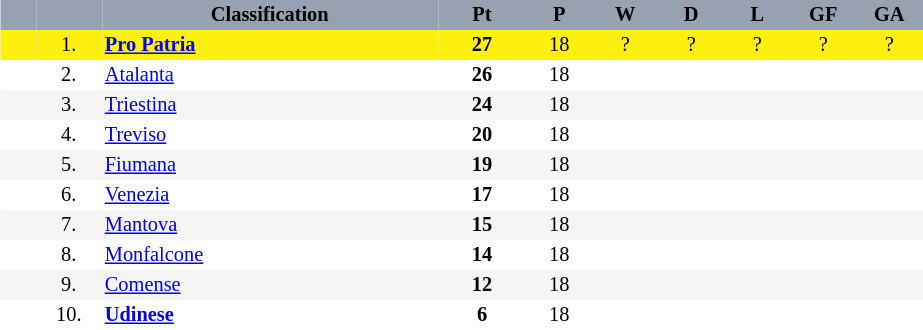<table align=center style="font-size: 85%; border-collapse:collapse" border=0 cellspacing=0 cellpadding=2>
<tr align=center bgcolor=#98A1B2>
<th width=20></th>
<th width=40></th>
<th width=220><span>Classification</span></th>
<th width=55><span>Pt</span></th>
<th width=40><span>P</span></th>
<th width=40><span>W</span></th>
<th width=40><span>D</span></th>
<th width=40><span>L</span></th>
<th width=40><span>GF</span></th>
<th width=40><span>GA</span></th>
</tr>
<tr align=center style="background:#FFF010;">
<td></td>
<td>1.</td>
<td style="text-align:left;"><strong><a href='#'>Pro Patria</a></strong></td>
<td><strong>27</strong></td>
<td>18</td>
<td>?</td>
<td>?</td>
<td>?</td>
<td>?</td>
<td>?</td>
</tr>
<tr align=center style="background:#FFFFFF;">
<td></td>
<td>2.</td>
<td style="text-align:left;"><a href='#'>Atalanta</a></td>
<td><strong>26</strong></td>
<td>18</td>
<td></td>
<td></td>
<td></td>
<td></td>
<td></td>
</tr>
<tr align=center style="background:#f5f5f5;">
<td></td>
<td>3.</td>
<td style="text-align:left;"><a href='#'>Triestina</a></td>
<td><strong>24</strong></td>
<td>18</td>
<td></td>
<td></td>
<td></td>
<td></td>
<td></td>
</tr>
<tr align=center style="background:#FFFFFF;">
<td></td>
<td>4.</td>
<td style="text-align:left;"><a href='#'>Treviso</a></td>
<td><strong>20</strong></td>
<td>18</td>
<td></td>
<td></td>
<td></td>
<td></td>
<td></td>
</tr>
<tr align=center style="background:#f5f5f5;">
<td></td>
<td>5.</td>
<td style="text-align:left;"><a href='#'>Fiumana</a></td>
<td><strong>19</strong></td>
<td>18</td>
<td></td>
<td></td>
<td></td>
<td></td>
<td></td>
</tr>
<tr align=center style="background:#FFFFFF;">
<td></td>
<td>6.</td>
<td style="text-align:left;"><a href='#'>Venezia</a></td>
<td><strong>17</strong></td>
<td>18</td>
<td></td>
<td></td>
<td></td>
<td></td>
<td></td>
</tr>
<tr align=center style="background:#f5f5f5;">
<td></td>
<td>7.</td>
<td style="text-align:left;"><a href='#'>Mantova</a></td>
<td><strong>15</strong></td>
<td>18</td>
<td></td>
<td></td>
<td></td>
<td></td>
<td></td>
</tr>
<tr align=center style="background:#FFFFFF;">
<td></td>
<td>8.</td>
<td style="text-align:left;"><a href='#'>Monfalcone</a></td>
<td><strong>14</strong></td>
<td>18</td>
<td></td>
<td></td>
<td></td>
<td></td>
<td></td>
</tr>
<tr align=center style="background:#f5f5f5;">
<td></td>
<td>9.</td>
<td style="text-align:left;"><a href='#'>Comense</a></td>
<td><strong>12</strong></td>
<td>18</td>
<td></td>
<td></td>
<td></td>
<td></td>
<td></td>
</tr>
<tr align=center style="background:#FFFFFF;">
<td></td>
<td>10.</td>
<td style="text-align:left;"><strong><a href='#'>Udinese</a></strong></td>
<td><strong>6</strong></td>
<td>18</td>
<td></td>
<td></td>
<td></td>
<td></td>
<td></td>
</tr>
</table>
